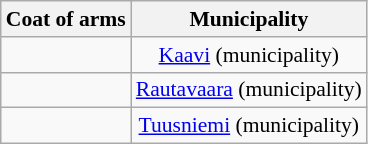<table class="wikitable" style="font-size: 90%; text-align: center; line-height: normal; margin-left: 30px;">
<tr>
<th>Coat of arms</th>
<th>Municipality</th>
</tr>
<tr>
<td align=left></td>
<td><a href='#'>Kaavi</a> (municipality)</td>
</tr>
<tr>
<td align=left></td>
<td><a href='#'>Rautavaara</a> (municipality)</td>
</tr>
<tr>
<td align=left></td>
<td><a href='#'>Tuusniemi</a> (municipality)</td>
</tr>
</table>
